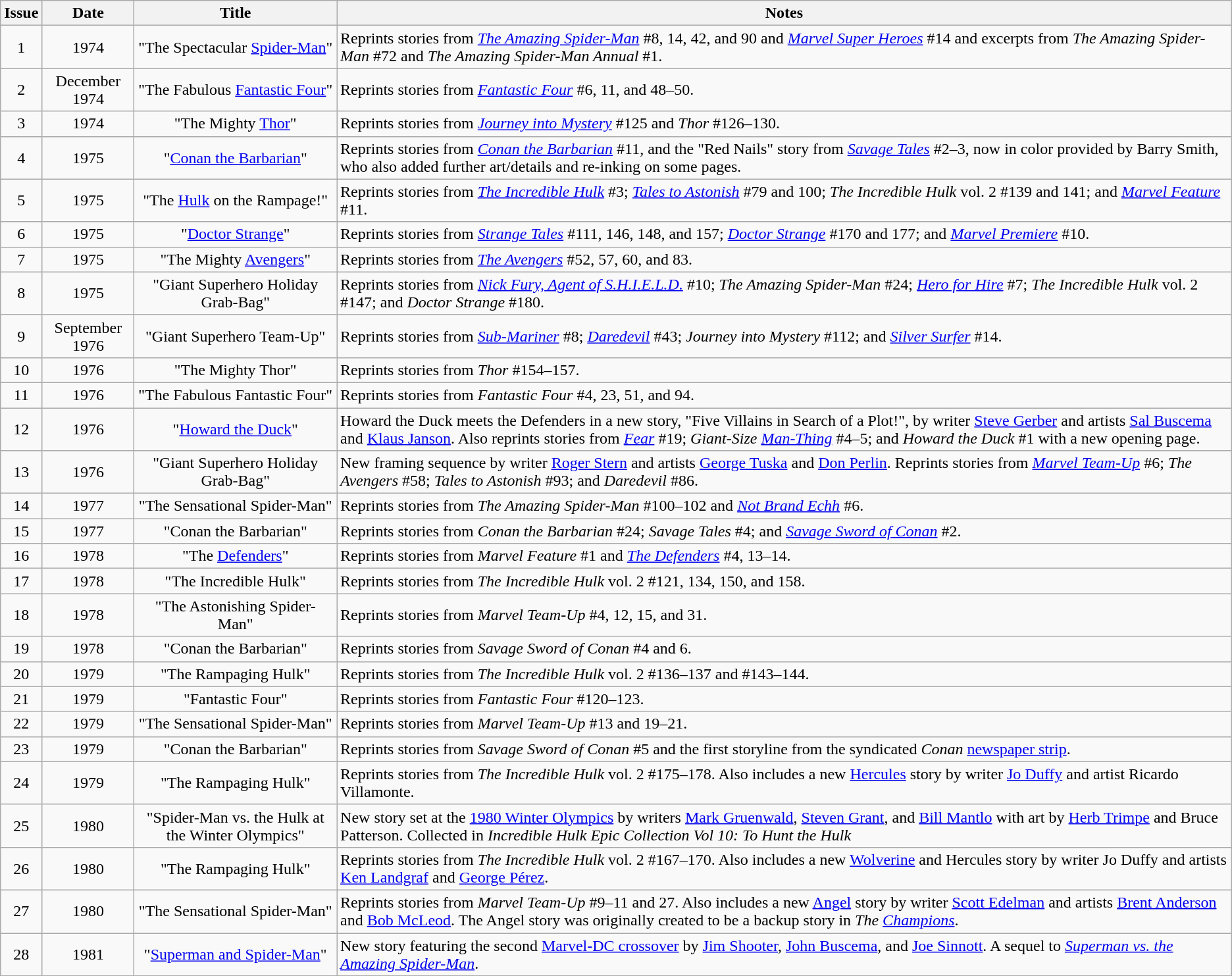<table class="wikitable">
<tr>
<th>Issue</th>
<th>Date</th>
<th>Title</th>
<th>Notes</th>
</tr>
<tr>
<td align="center">1</td>
<td align="center">1974</td>
<td align="center">"The Spectacular <a href='#'>Spider-Man</a>"</td>
<td>Reprints stories from <em><a href='#'>The Amazing Spider-Man</a></em> #8, 14, 42, and 90 and <em><a href='#'>Marvel Super Heroes</a></em> #14 and excerpts from <em>The Amazing Spider-Man</em> #72 and <em>The Amazing Spider-Man Annual</em> #1.</td>
</tr>
<tr>
<td align="center">2</td>
<td align="center">December 1974</td>
<td align="center">"The Fabulous <a href='#'>Fantastic Four</a>"</td>
<td>Reprints stories from <em><a href='#'>Fantastic Four</a></em> #6, 11, and 48–50.</td>
</tr>
<tr>
<td align="center">3</td>
<td align="center">1974</td>
<td align="center">"The Mighty <a href='#'>Thor</a>"</td>
<td>Reprints stories from <em><a href='#'>Journey into Mystery</a></em> #125 and <em>Thor</em> #126–130.</td>
</tr>
<tr>
<td align="center">4</td>
<td align="center">1975</td>
<td align="center">"<a href='#'>Conan the Barbarian</a>"</td>
<td>Reprints stories from <em><a href='#'>Conan the Barbarian</a></em> #11, and the "Red Nails" story from <em><a href='#'>Savage Tales</a></em> #2–3, now in color provided by Barry Smith, who also added further art/details and re-inking on some pages.</td>
</tr>
<tr>
<td align="center">5</td>
<td align="center">1975</td>
<td align="center">"The <a href='#'>Hulk</a> on the Rampage!"</td>
<td>Reprints stories from <em><a href='#'>The Incredible Hulk</a></em> #3; <em><a href='#'>Tales to Astonish</a></em> #79 and 100; <em>The Incredible Hulk</em> vol. 2 #139 and 141; and <em><a href='#'>Marvel Feature</a></em> #11.</td>
</tr>
<tr>
<td align="center">6</td>
<td align="center">1975</td>
<td align="center">"<a href='#'>Doctor Strange</a>"</td>
<td>Reprints stories from <em><a href='#'>Strange Tales</a></em> #111, 146, 148, and 157; <em><a href='#'>Doctor Strange</a></em> #170 and 177; and <em><a href='#'>Marvel Premiere</a></em> #10.</td>
</tr>
<tr>
<td align="center">7</td>
<td align="center">1975</td>
<td align="center">"The Mighty <a href='#'>Avengers</a>"</td>
<td>Reprints stories from <em><a href='#'>The Avengers</a></em> #52, 57, 60, and 83.</td>
</tr>
<tr>
<td align="center">8</td>
<td align="center">1975</td>
<td align="center">"Giant Superhero Holiday Grab-Bag"</td>
<td>Reprints stories from <em><a href='#'>Nick Fury, Agent of S.H.I.E.L.D.</a></em> #10; <em>The Amazing Spider-Man</em> #24; <em><a href='#'>Hero for Hire</a></em> #7; <em>The Incredible Hulk</em> vol. 2 #147; and <em>Doctor Strange</em> #180.</td>
</tr>
<tr>
<td align="center">9</td>
<td align="center">September 1976</td>
<td align="center">"Giant Superhero Team-Up"</td>
<td>Reprints stories from <em><a href='#'>Sub-Mariner</a></em> #8; <em><a href='#'>Daredevil</a></em> #43; <em>Journey into Mystery</em> #112; and <em><a href='#'>Silver Surfer</a></em> #14.</td>
</tr>
<tr>
<td align="center">10</td>
<td align="center">1976</td>
<td align="center">"The Mighty Thor"</td>
<td>Reprints stories from <em>Thor</em> #154–157.</td>
</tr>
<tr>
<td align="center">11</td>
<td align="center">1976</td>
<td align="center">"The Fabulous Fantastic Four"</td>
<td>Reprints stories from <em>Fantastic Four</em> #4, 23, 51, and 94.</td>
</tr>
<tr>
<td align="center">12</td>
<td align="center">1976</td>
<td align="center">"<a href='#'>Howard the Duck</a>"</td>
<td>Howard the Duck meets the Defenders in a new story, "Five Villains in Search of a Plot!", by writer <a href='#'>Steve Gerber</a> and artists <a href='#'>Sal Buscema</a> and <a href='#'>Klaus Janson</a>. Also reprints stories from <em><a href='#'>Fear</a></em> #19; <em>Giant-Size <a href='#'>Man-Thing</a></em> #4–5; and <em>Howard the Duck</em> #1 with a new opening page.</td>
</tr>
<tr>
<td align="center">13</td>
<td align="center">1976</td>
<td align="center">"Giant Superhero Holiday Grab-Bag"</td>
<td>New framing sequence by writer <a href='#'>Roger Stern</a> and artists <a href='#'>George Tuska</a> and <a href='#'>Don Perlin</a>. Reprints stories from <em><a href='#'>Marvel Team-Up</a></em> #6; <em>The Avengers</em> #58; <em>Tales to Astonish</em> #93; and <em>Daredevil</em> #86.</td>
</tr>
<tr>
<td align="center">14</td>
<td align="center">1977</td>
<td align="center">"The Sensational Spider-Man"</td>
<td>Reprints stories from <em>The Amazing Spider-Man</em> #100–102 and <em><a href='#'>Not Brand Echh</a></em> #6.</td>
</tr>
<tr>
<td align="center">15</td>
<td align="center">1977</td>
<td align="center">"Conan the Barbarian"</td>
<td>Reprints stories from <em>Conan the Barbarian</em> #24; <em>Savage Tales</em> #4; and <em><a href='#'>Savage Sword of Conan</a></em> #2.</td>
</tr>
<tr>
<td align="center">16</td>
<td align="center">1978</td>
<td align="center">"The <a href='#'>Defenders</a>"</td>
<td>Reprints stories from <em>Marvel Feature</em> #1 and <em><a href='#'>The Defenders</a></em> #4, 13–14.</td>
</tr>
<tr>
<td align="center">17</td>
<td align="center">1978</td>
<td align="center">"The Incredible Hulk"</td>
<td>Reprints stories from <em>The Incredible Hulk</em> vol. 2 #121, 134, 150, and 158.</td>
</tr>
<tr>
<td align="center">18</td>
<td align="center">1978</td>
<td align="center">"The Astonishing Spider-Man"</td>
<td>Reprints stories from <em>Marvel Team-Up</em> #4, 12, 15, and 31.</td>
</tr>
<tr>
<td align="center">19</td>
<td align="center">1978</td>
<td align="center">"Conan the Barbarian"</td>
<td>Reprints stories from <em>Savage Sword of Conan</em> #4 and 6.</td>
</tr>
<tr>
<td align="center">20</td>
<td align="center">1979</td>
<td align="center">"The Rampaging Hulk"</td>
<td>Reprints stories from <em>The Incredible Hulk</em> vol. 2 #136–137 and #143–144.</td>
</tr>
<tr>
<td align="center">21</td>
<td align="center">1979</td>
<td align="center">"Fantastic Four"</td>
<td>Reprints stories from <em>Fantastic Four</em> #120–123.</td>
</tr>
<tr>
<td align="center">22</td>
<td align="center">1979</td>
<td align="center">"The Sensational Spider-Man"</td>
<td>Reprints stories from <em>Marvel Team-Up</em> #13 and 19–21.</td>
</tr>
<tr>
<td align="center">23</td>
<td align="center">1979</td>
<td align="center">"Conan the Barbarian"</td>
<td>Reprints stories from <em>Savage Sword of Conan</em> #5 and the first storyline from the syndicated <em>Conan</em> <a href='#'>newspaper strip</a>.</td>
</tr>
<tr>
<td align="center">24</td>
<td align="center">1979</td>
<td align="center">"The Rampaging Hulk"</td>
<td>Reprints stories from <em>The Incredible Hulk</em> vol. 2 #175–178. Also includes a new <a href='#'>Hercules</a> story by writer <a href='#'>Jo Duffy</a> and artist Ricardo Villamonte.</td>
</tr>
<tr>
<td align="center">25</td>
<td align="center">1980</td>
<td align="center">"Spider-Man vs. the Hulk at the Winter Olympics"</td>
<td>New story set at the <a href='#'>1980 Winter Olympics</a> by writers <a href='#'>Mark Gruenwald</a>, <a href='#'>Steven Grant</a>, and <a href='#'>Bill Mantlo</a> with art by <a href='#'>Herb Trimpe</a> and Bruce Patterson. Collected in <em>Incredible Hulk Epic Collection Vol 10: To Hunt the Hulk</em></td>
</tr>
<tr>
<td align="center">26</td>
<td align="center">1980</td>
<td align="center">"The Rampaging Hulk"</td>
<td>Reprints stories from <em>The Incredible Hulk</em> vol. 2 #167–170. Also includes a new <a href='#'>Wolverine</a> and Hercules story by writer Jo Duffy and artists <a href='#'>Ken Landgraf</a> and <a href='#'>George Pérez</a>.</td>
</tr>
<tr>
<td align="center">27</td>
<td align="center">1980</td>
<td align="center">"The Sensational Spider-Man"</td>
<td>Reprints stories from <em>Marvel Team-Up</em> #9–11 and 27. Also includes a new <a href='#'>Angel</a> story by writer <a href='#'>Scott Edelman</a> and artists <a href='#'>Brent Anderson</a> and <a href='#'>Bob McLeod</a>. The Angel story was originally created to be a backup story in <em>The <a href='#'>Champions</a></em>.</td>
</tr>
<tr>
<td align="center">28</td>
<td align="center">1981</td>
<td align="center">"<a href='#'>Superman and Spider-Man</a>"</td>
<td>New story featuring the second <a href='#'>Marvel-DC crossover</a> by <a href='#'>Jim Shooter</a>, <a href='#'>John Buscema</a>, and <a href='#'>Joe Sinnott</a>. A sequel to <em><a href='#'>Superman vs. the Amazing Spider-Man</a></em>.</td>
</tr>
<tr>
</tr>
</table>
